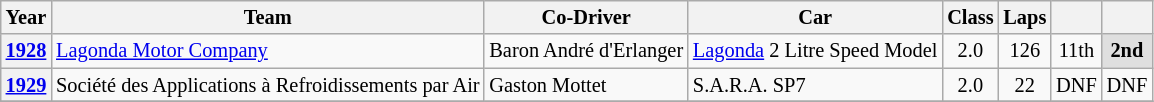<table class="wikitable" style="text-align:center; font-size:85%">
<tr>
<th>Year</th>
<th>Team</th>
<th>Co-Driver</th>
<th>Car</th>
<th>Class</th>
<th>Laps</th>
<th></th>
<th></th>
</tr>
<tr>
<th><a href='#'>1928</a></th>
<td align="left"> <a href='#'>Lagonda Motor Company</a></td>
<td align="left"> Baron André d'Erlanger</td>
<td align="left"><a href='#'>Lagonda</a> 2 Litre Speed Model</td>
<td>2.0</td>
<td>126</td>
<td>11th</td>
<td style="background:#DFDFDF;"><strong>2nd</strong></td>
</tr>
<tr>
<th><a href='#'>1929</a></th>
<td align="left"> Société des Applications à Refroidissements par Air</td>
<td align="left"> Gaston Mottet</td>
<td align="left">S.A.R.A. SP7</td>
<td>2.0</td>
<td>22</td>
<td>DNF</td>
<td>DNF</td>
</tr>
<tr>
</tr>
</table>
